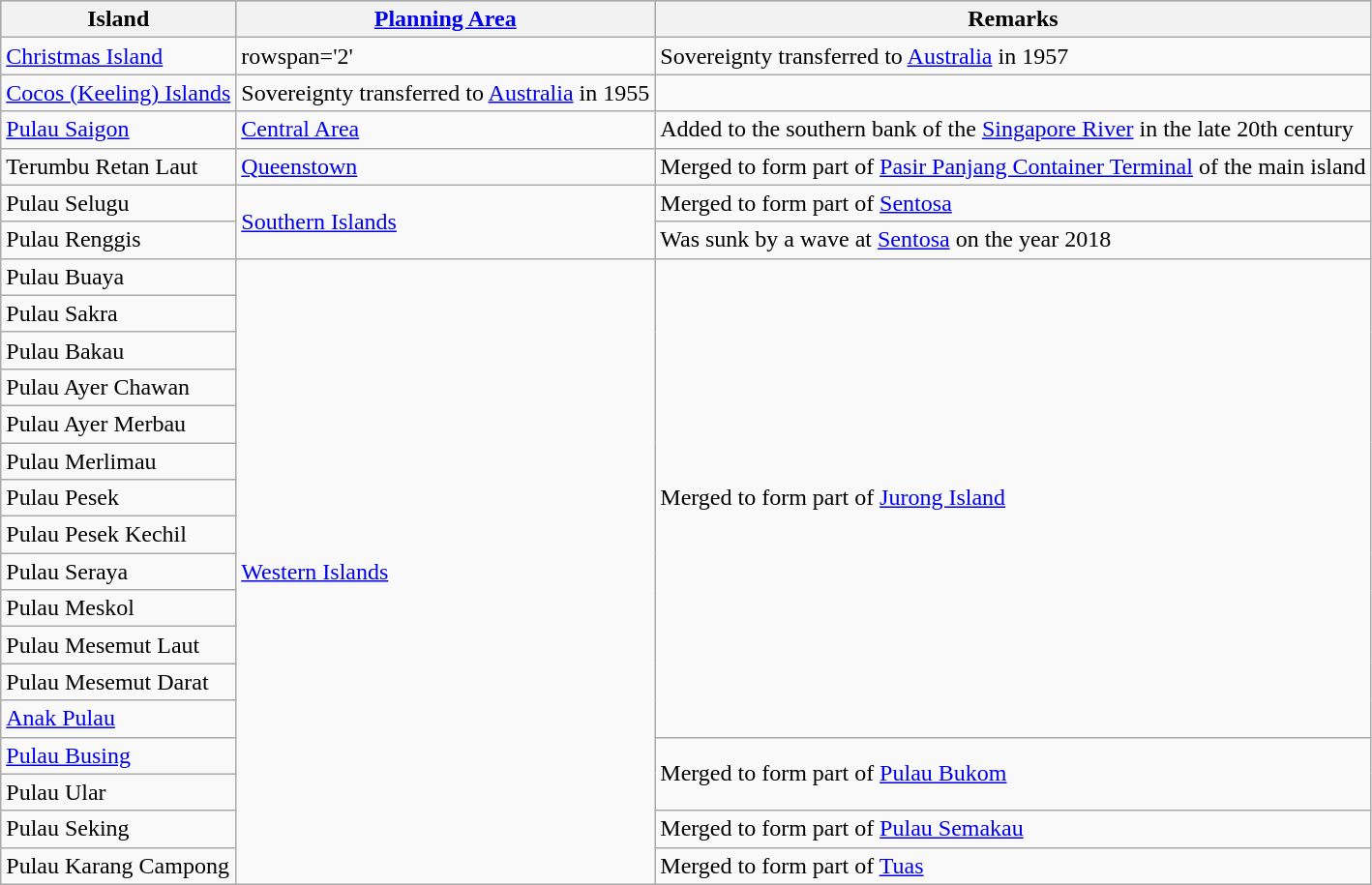<table class="wikitable sortable static-row-numbers static-row-header-hash" id="SGIsland4">
<tr bgcolor="#CCCCCC">
<th>Island</th>
<th><a href='#'>Planning Area</a></th>
<th>Remarks</th>
</tr>
<tr>
<td><a href='#'>Christmas Island</a></td>
<td>rowspan='2' </td>
<td>Sovereignty transferred to <a href='#'>Australia</a> in 1957</td>
</tr>
<tr>
<td><a href='#'>Cocos (Keeling) Islands</a></td>
<td>Sovereignty transferred to <a href='#'>Australia</a> in 1955</td>
</tr>
<tr>
<td><a href='#'>Pulau Saigon</a></td>
<td><a href='#'>Central Area</a></td>
<td>Added to the southern bank of the <a href='#'>Singapore River</a> in the late 20th century</td>
</tr>
<tr>
<td>Terumbu Retan Laut</td>
<td><a href='#'>Queenstown</a></td>
<td>Merged to form part of <a href='#'>Pasir Panjang Container Terminal</a> of the main island</td>
</tr>
<tr>
<td>Pulau Selugu</td>
<td rowspan='2'><a href='#'>Southern Islands</a></td>
<td>Merged to form part of <a href='#'>Sentosa</a></td>
</tr>
<tr>
<td>Pulau Renggis</td>
<td>Was sunk by a wave at <a href='#'>Sentosa</a> on the year 2018</td>
</tr>
<tr>
<td>Pulau Buaya</td>
<td rowspan='17'><a href='#'>Western Islands</a></td>
<td rowspan='13'>Merged to form part of <a href='#'>Jurong Island</a></td>
</tr>
<tr>
<td>Pulau Sakra</td>
</tr>
<tr>
<td>Pulau Bakau</td>
</tr>
<tr>
<td>Pulau Ayer Chawan</td>
</tr>
<tr>
<td>Pulau Ayer Merbau</td>
</tr>
<tr>
<td>Pulau Merlimau</td>
</tr>
<tr>
<td>Pulau Pesek</td>
</tr>
<tr>
<td>Pulau Pesek Kechil</td>
</tr>
<tr>
<td>Pulau Seraya</td>
</tr>
<tr>
<td>Pulau Meskol</td>
</tr>
<tr>
<td>Pulau Mesemut Laut</td>
</tr>
<tr>
<td>Pulau Mesemut Darat</td>
</tr>
<tr>
<td><a href='#'>Anak Pulau</a></td>
</tr>
<tr>
<td><a href='#'>Pulau Busing</a></td>
<td rowspan='2'>Merged to form part of <a href='#'>Pulau Bukom</a></td>
</tr>
<tr>
<td>Pulau Ular</td>
</tr>
<tr>
<td>Pulau Seking</td>
<td>Merged to form part of <a href='#'>Pulau Semakau</a></td>
</tr>
<tr>
<td>Pulau Karang Campong</td>
<td>Merged to form part of <a href='#'>Tuas</a></td>
</tr>
</table>
